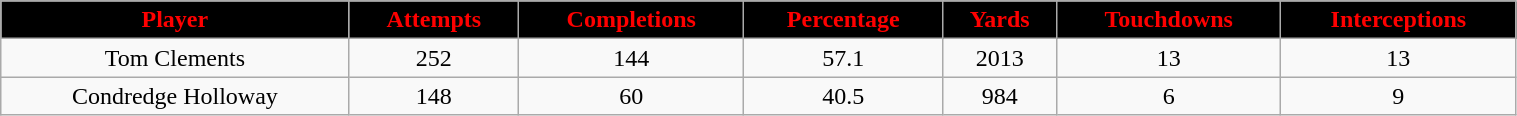<table class="wikitable" style="min-width:80%;text-align:center;">
<tr>
<th style="background:black; color:red;">Player</th>
<th style="background:black; color:red;">Attempts</th>
<th style="background:black; color:red;">Completions</th>
<th style="background:black; color:red;">Percentage</th>
<th style="background:black; color:red;">Yards</th>
<th style="background:black; color:red;">Touchdowns</th>
<th style="background:black; color:red;">Interceptions</th>
</tr>
<tr>
<td>Tom Clements</td>
<td>252</td>
<td>144</td>
<td>57.1</td>
<td>2013</td>
<td>13</td>
<td>13</td>
</tr>
<tr>
<td>Condredge Holloway</td>
<td>148</td>
<td>60</td>
<td>40.5</td>
<td>984</td>
<td>6</td>
<td>9</td>
</tr>
</table>
